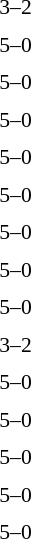<table style="font-size:90%">
<tr>
<th width="150"></th>
<th width="100"></th>
<th width="150"></th>
</tr>
<tr>
<td align="right"><strong></strong></td>
<td align="center">3–2</td>
<td></td>
</tr>
<tr>
<td></td>
<td></td>
<td></td>
</tr>
<tr>
<td align="right"><strong></strong></td>
<td align="center">5–0</td>
<td></td>
</tr>
<tr>
<td></td>
<td></td>
<td></td>
</tr>
<tr>
<td align="right"><strong></strong></td>
<td align="center">5–0</td>
<td></td>
</tr>
<tr>
<td></td>
<td></td>
<td></td>
</tr>
<tr>
<td align="right"><strong></strong></td>
<td align="center">5–0</td>
<td></td>
</tr>
<tr>
<td></td>
<td></td>
<td></td>
</tr>
<tr>
<td align="right"><strong></strong></td>
<td align="center">5–0</td>
<td></td>
</tr>
<tr>
<td></td>
<td></td>
<td></td>
</tr>
<tr>
<td align="right"><strong></strong></td>
<td align="center">5–0</td>
<td></td>
</tr>
<tr>
<td></td>
<td></td>
<td></td>
</tr>
<tr>
<td align="right"><strong></strong></td>
<td align="center">5–0</td>
<td></td>
</tr>
<tr>
<td></td>
<td></td>
<td></td>
</tr>
<tr>
<td align="right"><strong></strong></td>
<td align="center">5–0</td>
<td></td>
</tr>
<tr>
<td></td>
<td></td>
<td></td>
</tr>
<tr>
<td align="right"><strong></strong></td>
<td align="center">5–0</td>
<td></td>
</tr>
<tr>
<td></td>
<td></td>
<td></td>
</tr>
<tr>
<td align="right"><strong></strong></td>
<td align="center">3–2</td>
<td></td>
</tr>
<tr>
<td></td>
<td></td>
<td></td>
</tr>
<tr>
<td align="right"><strong></strong></td>
<td align="center">5–0</td>
<td></td>
</tr>
<tr>
<td></td>
<td></td>
<td></td>
</tr>
<tr>
<td align="right"><strong></strong></td>
<td align="center">5–0</td>
<td></td>
</tr>
<tr>
<td></td>
<td></td>
<td></td>
</tr>
<tr>
<td align="right"><strong></strong></td>
<td align="center">5–0</td>
<td></td>
</tr>
<tr>
<td></td>
<td></td>
<td></td>
</tr>
<tr>
<td align="right"><strong></strong></td>
<td align="center">5–0</td>
<td></td>
</tr>
<tr>
<td></td>
<td></td>
<td></td>
</tr>
<tr>
<td align="right"><strong></strong></td>
<td align="center">5–0</td>
<td></td>
</tr>
<tr>
<td></td>
<td></td>
<td></td>
</tr>
<tr>
</tr>
</table>
